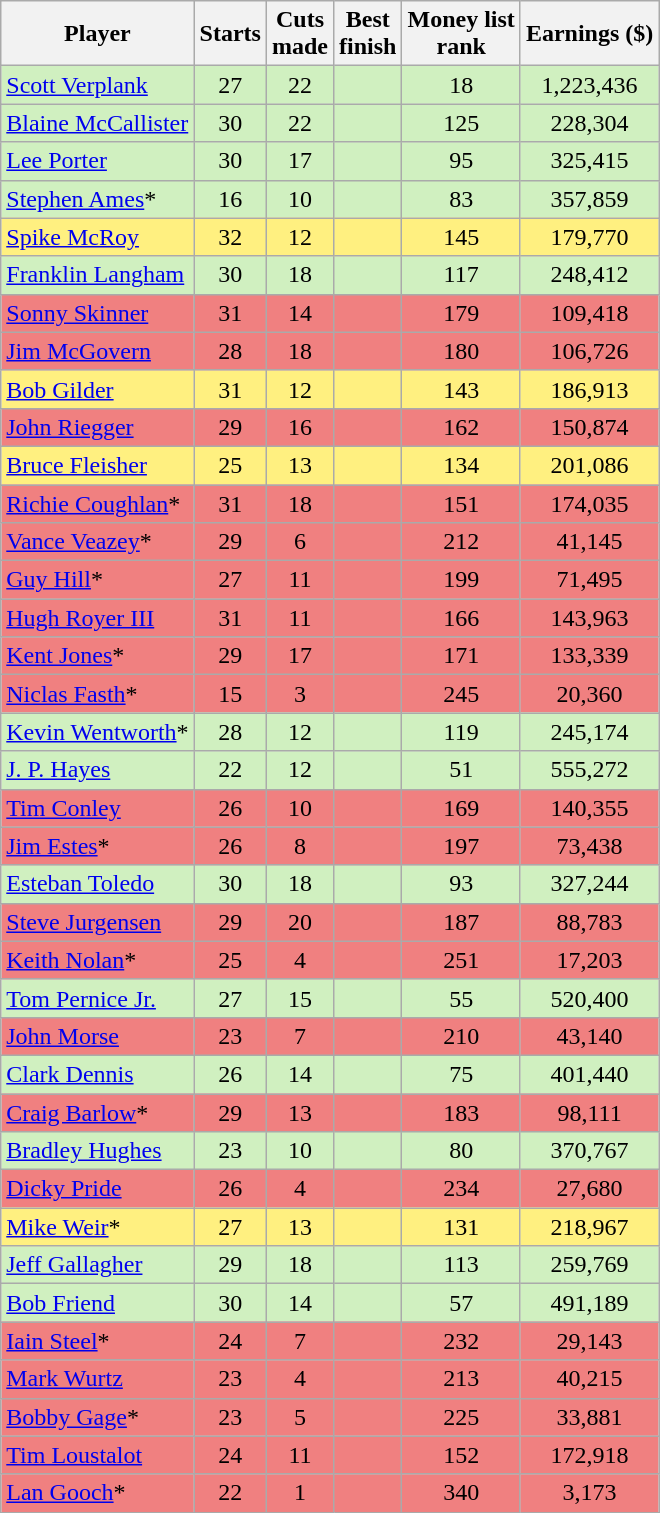<table class="wikitable sortable" style="text-align:center">
<tr>
<th>Player</th>
<th>Starts</th>
<th>Cuts<br>made</th>
<th>Best<br>finish</th>
<th>Money list<br>rank</th>
<th>Earnings ($)</th>
</tr>
<tr style="background:#D0F0C0;">
<td align=left> <a href='#'>Scott Verplank</a></td>
<td>27</td>
<td>22</td>
<td></td>
<td>18</td>
<td>1,223,436</td>
</tr>
<tr style="background:#D0F0C0;">
<td align=left> <a href='#'>Blaine McCallister</a></td>
<td>30</td>
<td>22</td>
<td></td>
<td>125</td>
<td>228,304</td>
</tr>
<tr style="background:#D0F0C0;">
<td align=left> <a href='#'>Lee Porter</a></td>
<td>30</td>
<td>17</td>
<td></td>
<td>95</td>
<td>325,415</td>
</tr>
<tr style="background:#D0F0C0;">
<td align=left> <a href='#'>Stephen Ames</a>*</td>
<td>16</td>
<td>10</td>
<td></td>
<td>83</td>
<td>357,859</td>
</tr>
<tr style="background:#FFF080;">
<td align=left> <a href='#'>Spike McRoy</a></td>
<td>32</td>
<td>12</td>
<td></td>
<td>145</td>
<td>179,770</td>
</tr>
<tr style="background:#D0F0C0;">
<td align=left> <a href='#'>Franklin Langham</a></td>
<td>30</td>
<td>18</td>
<td></td>
<td>117</td>
<td>248,412</td>
</tr>
<tr style="background:#F08080;">
<td align=left> <a href='#'>Sonny Skinner</a></td>
<td>31</td>
<td>14</td>
<td></td>
<td>179</td>
<td>109,418</td>
</tr>
<tr style="background:#F08080;">
<td align=left> <a href='#'>Jim McGovern</a></td>
<td>28</td>
<td>18</td>
<td></td>
<td>180</td>
<td>106,726</td>
</tr>
<tr style="background:#FFF080;">
<td align=left> <a href='#'>Bob Gilder</a></td>
<td>31</td>
<td>12</td>
<td></td>
<td>143</td>
<td>186,913</td>
</tr>
<tr style="background:#F08080;">
<td align=left> <a href='#'>John Riegger</a></td>
<td>29</td>
<td>16</td>
<td></td>
<td>162</td>
<td>150,874</td>
</tr>
<tr style="background:#FFF080;">
<td align=left> <a href='#'>Bruce Fleisher</a></td>
<td>25</td>
<td>13</td>
<td></td>
<td>134</td>
<td>201,086</td>
</tr>
<tr style="background:#F08080;">
<td align=left> <a href='#'>Richie Coughlan</a>*</td>
<td>31</td>
<td>18</td>
<td></td>
<td>151</td>
<td>174,035</td>
</tr>
<tr style="background:#F08080;">
<td align=left> <a href='#'>Vance Veazey</a>*</td>
<td>29</td>
<td>6</td>
<td></td>
<td>212</td>
<td>41,145</td>
</tr>
<tr style="background:#F08080;">
<td align=left> <a href='#'>Guy Hill</a>*</td>
<td>27</td>
<td>11</td>
<td></td>
<td>199</td>
<td>71,495</td>
</tr>
<tr style="background:#F08080;">
<td align=left> <a href='#'>Hugh Royer III</a></td>
<td>31</td>
<td>11</td>
<td></td>
<td>166</td>
<td>143,963</td>
</tr>
<tr style="background:#F08080;">
<td align=left> <a href='#'>Kent Jones</a>*</td>
<td>29</td>
<td>17</td>
<td></td>
<td>171</td>
<td>133,339</td>
</tr>
<tr style="background:#F08080;">
<td align=left> <a href='#'>Niclas Fasth</a>*</td>
<td>15</td>
<td>3</td>
<td></td>
<td>245</td>
<td>20,360</td>
</tr>
<tr style="background:#D0F0C0;">
<td align=left> <a href='#'>Kevin Wentworth</a>*</td>
<td>28</td>
<td>12</td>
<td></td>
<td>119</td>
<td>245,174</td>
</tr>
<tr style="background:#D0F0C0;">
<td align=left> <a href='#'>J. P. Hayes</a></td>
<td>22</td>
<td>12</td>
<td></td>
<td>51</td>
<td>555,272</td>
</tr>
<tr style="background:#F08080;">
<td align=left> <a href='#'>Tim Conley</a></td>
<td>26</td>
<td>10</td>
<td></td>
<td>169</td>
<td>140,355</td>
</tr>
<tr style="background:#F08080;">
<td align=left> <a href='#'>Jim Estes</a>*</td>
<td>26</td>
<td>8</td>
<td></td>
<td>197</td>
<td>73,438</td>
</tr>
<tr style="background:#D0F0C0;">
<td align=left> <a href='#'>Esteban Toledo</a></td>
<td>30</td>
<td>18</td>
<td></td>
<td>93</td>
<td>327,244</td>
</tr>
<tr style="background:#F08080;">
<td align=left> <a href='#'>Steve Jurgensen</a></td>
<td>29</td>
<td>20</td>
<td></td>
<td>187</td>
<td>88,783</td>
</tr>
<tr style="background:#F08080;">
<td align=left> <a href='#'>Keith Nolan</a>*</td>
<td>25</td>
<td>4</td>
<td></td>
<td>251</td>
<td>17,203</td>
</tr>
<tr style="background:#D0F0C0;">
<td align=left> <a href='#'>Tom Pernice Jr.</a></td>
<td>27</td>
<td>15</td>
<td></td>
<td>55</td>
<td>520,400</td>
</tr>
<tr style="background:#F08080;">
<td align=left> <a href='#'>John Morse</a></td>
<td>23</td>
<td>7</td>
<td></td>
<td>210</td>
<td>43,140</td>
</tr>
<tr style="background:#D0F0C0;">
<td align=left> <a href='#'>Clark Dennis</a></td>
<td>26</td>
<td>14</td>
<td></td>
<td>75</td>
<td>401,440</td>
</tr>
<tr style="background:#F08080;">
<td align=left> <a href='#'>Craig Barlow</a>*</td>
<td>29</td>
<td>13</td>
<td></td>
<td>183</td>
<td>98,111</td>
</tr>
<tr style="background:#D0F0C0;">
<td align=left> <a href='#'>Bradley Hughes</a></td>
<td>23</td>
<td>10</td>
<td></td>
<td>80</td>
<td>370,767</td>
</tr>
<tr style="background:#F08080;">
<td align=left> <a href='#'>Dicky Pride</a></td>
<td>26</td>
<td>4</td>
<td></td>
<td>234</td>
<td>27,680</td>
</tr>
<tr style="background:#FFF080;">
<td align=left> <a href='#'>Mike Weir</a>*</td>
<td>27</td>
<td>13</td>
<td></td>
<td>131</td>
<td>218,967</td>
</tr>
<tr style="background:#D0F0C0;">
<td align=left> <a href='#'>Jeff Gallagher</a></td>
<td>29</td>
<td>18</td>
<td></td>
<td>113</td>
<td>259,769</td>
</tr>
<tr style="background:#D0F0C0;">
<td align=left> <a href='#'>Bob Friend</a></td>
<td>30</td>
<td>14</td>
<td></td>
<td>57</td>
<td>491,189</td>
</tr>
<tr style="background:#F08080;">
<td align=left> <a href='#'>Iain Steel</a>*</td>
<td>24</td>
<td>7</td>
<td></td>
<td>232</td>
<td>29,143</td>
</tr>
<tr style="background:#F08080;">
<td align=left> <a href='#'>Mark Wurtz</a></td>
<td>23</td>
<td>4</td>
<td></td>
<td>213</td>
<td>40,215</td>
</tr>
<tr style="background:#F08080;">
<td align=left> <a href='#'>Bobby Gage</a>*</td>
<td>23</td>
<td>5</td>
<td></td>
<td>225</td>
<td>33,881</td>
</tr>
<tr style="background:#F08080;">
<td align=left> <a href='#'>Tim Loustalot</a></td>
<td>24</td>
<td>11</td>
<td></td>
<td>152</td>
<td>172,918</td>
</tr>
<tr style="background:#F08080;">
<td align=left> <a href='#'>Lan Gooch</a>*</td>
<td>22</td>
<td>1</td>
<td></td>
<td>340</td>
<td>3,173</td>
</tr>
</table>
